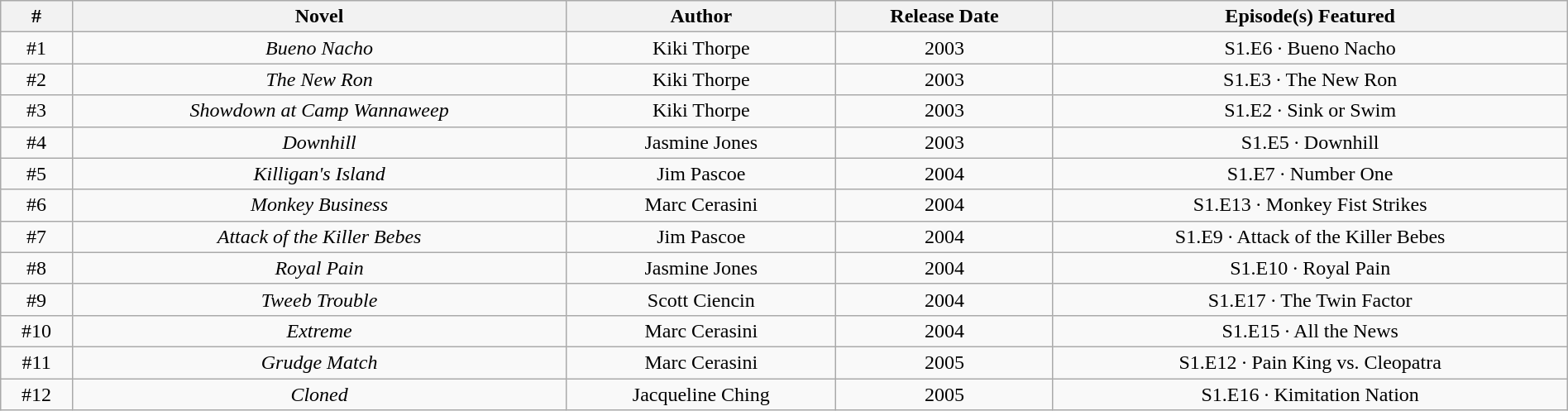<table class="wikitable sortable" width="100%" border="1" style="font-size: 100%; text-align:center">
<tr>
<th>#</th>
<th>Novel</th>
<th>Author</th>
<th>Release Date</th>
<th>Episode(s) Featured</th>
</tr>
<tr>
<td>#1</td>
<td><em>Bueno Nacho</em></td>
<td>Kiki Thorpe</td>
<td>2003</td>
<td>S1.E6 ∙ Bueno Nacho</td>
</tr>
<tr>
<td>#2</td>
<td><em>The New Ron</em></td>
<td>Kiki Thorpe</td>
<td>2003</td>
<td>S1.E3 ∙ The New Ron</td>
</tr>
<tr>
<td>#3</td>
<td><em>Showdown at Camp Wannaweep</em></td>
<td>Kiki Thorpe</td>
<td>2003</td>
<td>S1.E2 ∙ Sink or Swim</td>
</tr>
<tr>
<td>#4</td>
<td><em>Downhill</em></td>
<td>Jasmine Jones</td>
<td>2003</td>
<td>S1.E5 ∙ Downhill</td>
</tr>
<tr>
<td>#5</td>
<td><em>Killigan's Island</em></td>
<td>Jim Pascoe</td>
<td>2004</td>
<td>S1.E7 ∙ Number One</td>
</tr>
<tr>
<td>#6</td>
<td><em>Monkey Business</em></td>
<td>Marc Cerasini</td>
<td>2004</td>
<td>S1.E13 ∙ Monkey Fist Strikes</td>
</tr>
<tr>
<td>#7</td>
<td><em>Attack of the Killer Bebes</em></td>
<td>Jim Pascoe</td>
<td>2004</td>
<td>S1.E9 ∙ Attack of the Killer Bebes</td>
</tr>
<tr>
<td>#8</td>
<td><em>Royal Pain</em></td>
<td>Jasmine Jones</td>
<td>2004</td>
<td>S1.E10 ∙ Royal Pain</td>
</tr>
<tr>
<td>#9</td>
<td><em>Tweeb Trouble</em></td>
<td>Scott Ciencin</td>
<td>2004</td>
<td>S1.E17 ∙ The Twin Factor</td>
</tr>
<tr>
<td>#10</td>
<td><em>Extreme</em></td>
<td>Marc Cerasini</td>
<td>2004</td>
<td>S1.E15 ∙ All the News</td>
</tr>
<tr>
<td>#11</td>
<td><em>Grudge Match</em></td>
<td>Marc Cerasini</td>
<td>2005</td>
<td>S1.E12 ∙ Pain King vs. Cleopatra</td>
</tr>
<tr>
<td>#12</td>
<td><em>Cloned</em></td>
<td>Jacqueline Ching</td>
<td>2005</td>
<td>S1.E16 ∙ Kimitation Nation</td>
</tr>
</table>
